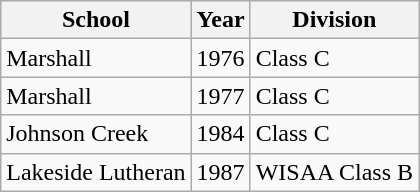<table class="wikitable">
<tr>
<th>School</th>
<th>Year</th>
<th>Division</th>
</tr>
<tr>
<td>Marshall</td>
<td>1976</td>
<td>Class C</td>
</tr>
<tr>
<td>Marshall</td>
<td>1977</td>
<td>Class C</td>
</tr>
<tr>
<td>Johnson Creek</td>
<td>1984</td>
<td>Class C</td>
</tr>
<tr>
<td>Lakeside Lutheran</td>
<td>1987</td>
<td>WISAA Class B</td>
</tr>
</table>
